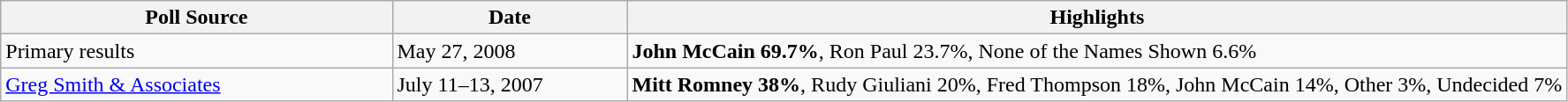<table class="wikitable sortable">
<tr>
<th width="25%">Poll Source</th>
<th width="15%">Date</th>
<th width="60%">Highlights</th>
</tr>
<tr>
<td>Primary results</td>
<td>May 27, 2008</td>
<td><strong>John McCain 69.7%</strong>, Ron Paul 23.7%, None of the Names Shown 6.6%</td>
</tr>
<tr>
<td><a href='#'>Greg Smith & Associates</a></td>
<td>July 11–13, 2007</td>
<td><strong>Mitt Romney 38%</strong>, Rudy Giuliani 20%, Fred Thompson 18%, John McCain 14%, Other 3%, Undecided 7%</td>
</tr>
</table>
